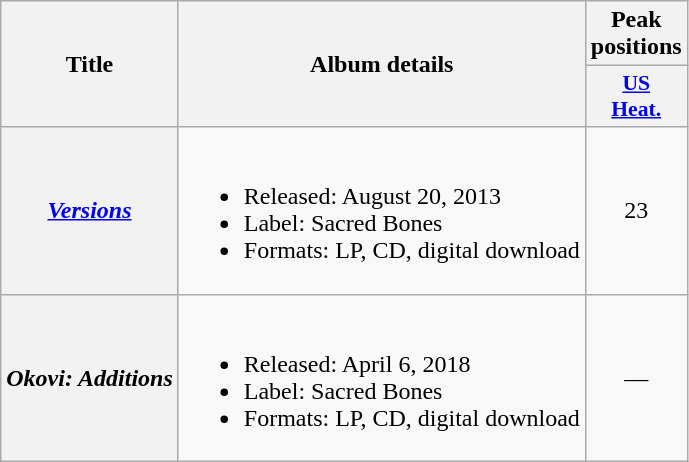<table class="wikitable plainrowheaders">
<tr>
<th rowspan="2">Title</th>
<th rowspan="2">Album details</th>
<th colspan="1">Peak positions</th>
</tr>
<tr>
<th scope="col" style="width:3em;font-size:90%;"><a href='#'>US<br>Heat.</a><br></th>
</tr>
<tr>
<th scope="row"><em><a href='#'>Versions</a></em></th>
<td><br><ul><li>Released: August 20, 2013</li><li>Label: Sacred Bones</li><li>Formats: LP, CD, digital download</li></ul></td>
<td style="text-align:center;">23</td>
</tr>
<tr>
<th scope="row"><em>Okovi: Additions</em></th>
<td><br><ul><li>Released: April 6, 2018</li><li>Label: Sacred Bones</li><li>Formats: LP, CD, digital download</li></ul></td>
<td style="text-align:center;">—</td>
</tr>
</table>
